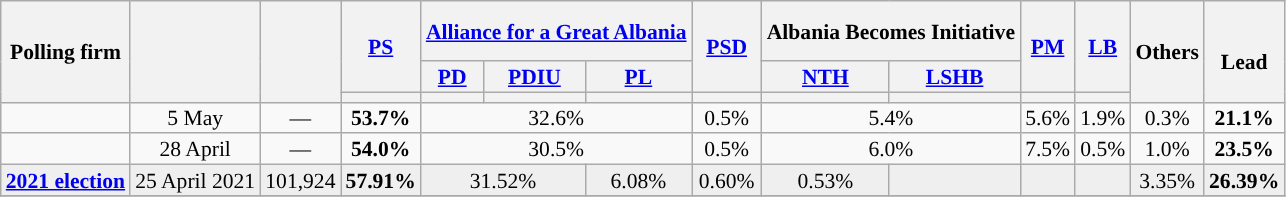<table class="wikitable sortable tpl-blanktablele" style="text-align:center;font-size:90%;line-height:14px;">
<tr style="height:40px;">
<th rowspan="3">Polling firm</th>
<th rowspan="3"></th>
<th rowspan="3"></th>
<th class="unsortable" style="width:40px;" rowspan=2><a href='#'>PS</a></th>
<th colspan=3><a href='#'>Alliance for a Great Albania</a></th>
<th class="unsortable" style="width:40px;" rowspan=2><a href='#'>PSD</a></th>
<th colspan=2>Albania Becomes Initiative</th>
<th rowspan="2" class="unsortable" style="width:30px;"><a href='#'>PM</a></th>
<th rowspan="2" class="unsortable" style="width:30px;"><a href='#'>LB</a></th>
<th class="unsortable" style="width:30px;"  rowspan=3>Others</th>
<th style="width:30px;" rowspan=3><br>Lead</th>
</tr>
<tr>
<th><a href='#'>PD</a></th>
<th><a href='#'>PDIU</a></th>
<th><a href='#'>PL</a></th>
<th><a href='#'>NTH</a></th>
<th><a href='#'>LSHB</a></th>
</tr>
<tr>
<th style="background:"></th>
<th style="background:"></th>
<th style="background:"></th>
<th style="background:"></th>
<th style="background:"></th>
<th style="background:"></th>
<th style="background:"></th>
<th style="background:"></th>
<th style="background:"></th>
</tr>
<tr>
<td></td>
<td>5 May</td>
<td>—</td>
<td><strong>53.7%</strong><br></td>
<td colspan="3">32.6%<br> </td>
<td>0.5%<br> </td>
<td colspan="2">5.4%<br> </td>
<td>5.6%<br> </td>
<td>1.9%<br> </td>
<td>0.3%</td>
<td style="background:"><strong>21.1%</strong></td>
</tr>
<tr>
<td></td>
<td>28 April</td>
<td>—</td>
<td><strong>54.0%</strong><br> </td>
<td colspan="3">30.5%<br> </td>
<td>0.5%<br> </td>
<td colspan="2">6.0%<br> </td>
<td>7.5%<br> </td>
<td>0.5%<br> </td>
<td>1.0%</td>
<td style="background:"><strong>23.5%</strong></td>
</tr>
<tr style="background:#EFEFEF">
<td><strong><a href='#'>2021 election</a></strong></td>
<td>25 April 2021</td>
<td>101,924</td>
<td><strong>57.91%</strong> <br> </td>
<td colspan="2">31.52%<br> </td>
<td>6.08%<br> </td>
<td>0.60%<br> </td>
<td>0.53%<br> </td>
<td></td>
<td></td>
<td></td>
<td>3.35%</td>
<td style="background:"><strong>26.39%</strong></td>
</tr>
<tr>
</tr>
</table>
